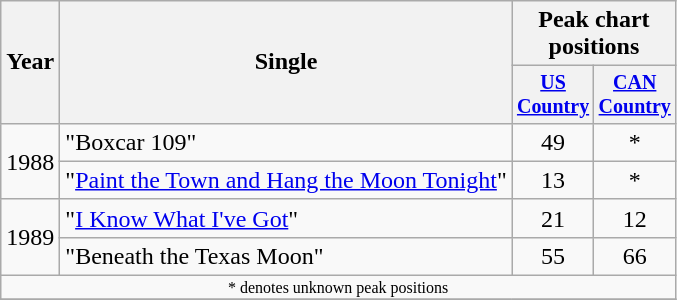<table class="wikitable" style="text-align:center;">
<tr>
<th rowspan="2">Year</th>
<th rowspan="2">Single</th>
<th colspan="2">Peak chart<br>positions</th>
</tr>
<tr style="font-size:smaller;">
<th width="45"><a href='#'>US Country</a></th>
<th width="45"><a href='#'>CAN Country</a></th>
</tr>
<tr>
<td rowspan="2">1988</td>
<td align="left">"Boxcar 109"</td>
<td>49</td>
<td>*</td>
</tr>
<tr>
<td align="left">"<a href='#'>Paint the Town and Hang the Moon Tonight</a>"</td>
<td>13</td>
<td>*</td>
</tr>
<tr>
<td rowspan="2">1989</td>
<td align="left">"<a href='#'>I Know What I've Got</a>"</td>
<td>21</td>
<td>12</td>
</tr>
<tr>
<td align="left">"Beneath the Texas Moon"</td>
<td>55</td>
<td>66</td>
</tr>
<tr>
<td colspan="4" style="font-size:8pt">* denotes unknown peak positions</td>
</tr>
<tr>
</tr>
</table>
